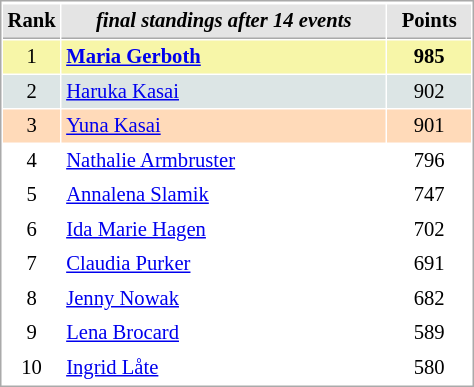<table cellspacing="1" cellpadding="3" style="border:1px solid #AAAAAA;font-size:86%">
<tr style="background-color: #E4E4E4;">
</tr>
<tr style="background-color: #E4E4E4;">
<th style="border-bottom:1px solid #AAAAAA; width: 10px;">Rank</th>
<th style="border-bottom:1px solid #AAAAAA; width: 210px;"><em>final standings after 14 events</em></th>
<th style="border-bottom:1px solid #AAAAAA; width: 50px;">Points</th>
</tr>
<tr style="background:#f7f6a8;">
<td align=center>1</td>
<td> <strong><a href='#'>Maria Gerboth</a></strong> </td>
<td align=center><strong>985</strong></td>
</tr>
<tr style="background:#dce5e5;">
<td align=center>2</td>
<td> <a href='#'>Haruka Kasai</a></td>
<td align=center>902</td>
</tr>
<tr style="background:#ffdab9;">
<td align=center>3</td>
<td> <a href='#'>Yuna Kasai</a></td>
<td align=center>901</td>
</tr>
<tr>
<td align=center>4</td>
<td> <a href='#'>Nathalie Armbruster</a></td>
<td align=center>796</td>
</tr>
<tr>
<td align=center>5</td>
<td> <a href='#'>Annalena Slamik</a></td>
<td align=center>747</td>
</tr>
<tr>
<td align=center>6</td>
<td> <a href='#'>Ida Marie Hagen</a></td>
<td align=center>702</td>
</tr>
<tr>
<td align=center>7</td>
<td> <a href='#'>Claudia Purker</a></td>
<td align=center>691</td>
</tr>
<tr>
<td align=center>8</td>
<td> <a href='#'>Jenny Nowak</a></td>
<td align=center>682</td>
</tr>
<tr>
<td align=center>9</td>
<td> <a href='#'>Lena Brocard</a></td>
<td align=center>589</td>
</tr>
<tr>
<td align=center>10</td>
<td> <a href='#'>Ingrid Låte</a></td>
<td align=center>580</td>
</tr>
</table>
